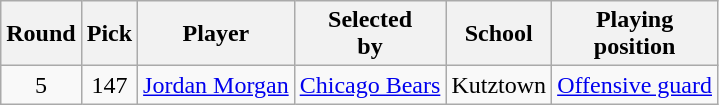<table class="wikitable" width="auto" style="text-align: center">
<tr>
<th>Round</th>
<th>Pick</th>
<th>Player</th>
<th>Selected <br> by</th>
<th>School</th>
<th>Playing <br> position</th>
</tr>
<tr>
<td>5</td>
<td>147</td>
<td><a href='#'>Jordan Morgan</a></td>
<td><a href='#'>Chicago Bears</a></td>
<td>Kutztown</td>
<td><a href='#'>Offensive guard</a></td>
</tr>
</table>
